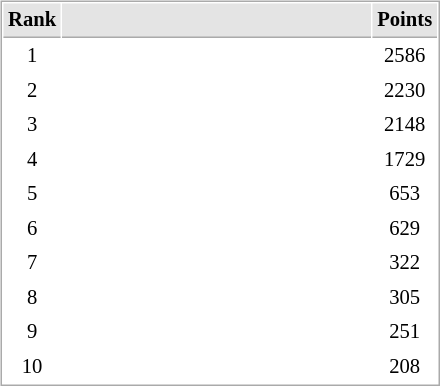<table border="0" cellspacing="10">
<tr>
<td><br><table cellspacing="1" cellpadding="3" style="border:1px solid #AAAAAA;font-size:86%">
<tr bgcolor="#E4E4E4">
<th style="border-bottom:1px solid #AAAAAA" width=10>Rank</th>
<th style="border-bottom:1px solid #AAAAAA" width=200></th>
<th style="border-bottom:1px solid #AAAAAA" width=20>Points</th>
</tr>
<tr align="center">
<td>1</td>
<td align="left"></td>
<td>2586</td>
</tr>
<tr align="center">
<td>2</td>
<td align="left"></td>
<td>2230</td>
</tr>
<tr align="center">
<td>3</td>
<td align="left"></td>
<td>2148</td>
</tr>
<tr align="center">
<td>4</td>
<td align="left"></td>
<td>1729</td>
</tr>
<tr align="center">
<td>5</td>
<td align="left"></td>
<td>653</td>
</tr>
<tr align="center">
<td>6</td>
<td align="left"></td>
<td>629</td>
</tr>
<tr align="center">
<td>7</td>
<td align="left"></td>
<td>322</td>
</tr>
<tr align="center">
<td>8</td>
<td align="left"></td>
<td>305</td>
</tr>
<tr align="center">
<td>9</td>
<td align="left"></td>
<td>251</td>
</tr>
<tr align="center">
<td>10</td>
<td align="left"></td>
<td>208</td>
</tr>
</table>
</td>
</tr>
</table>
